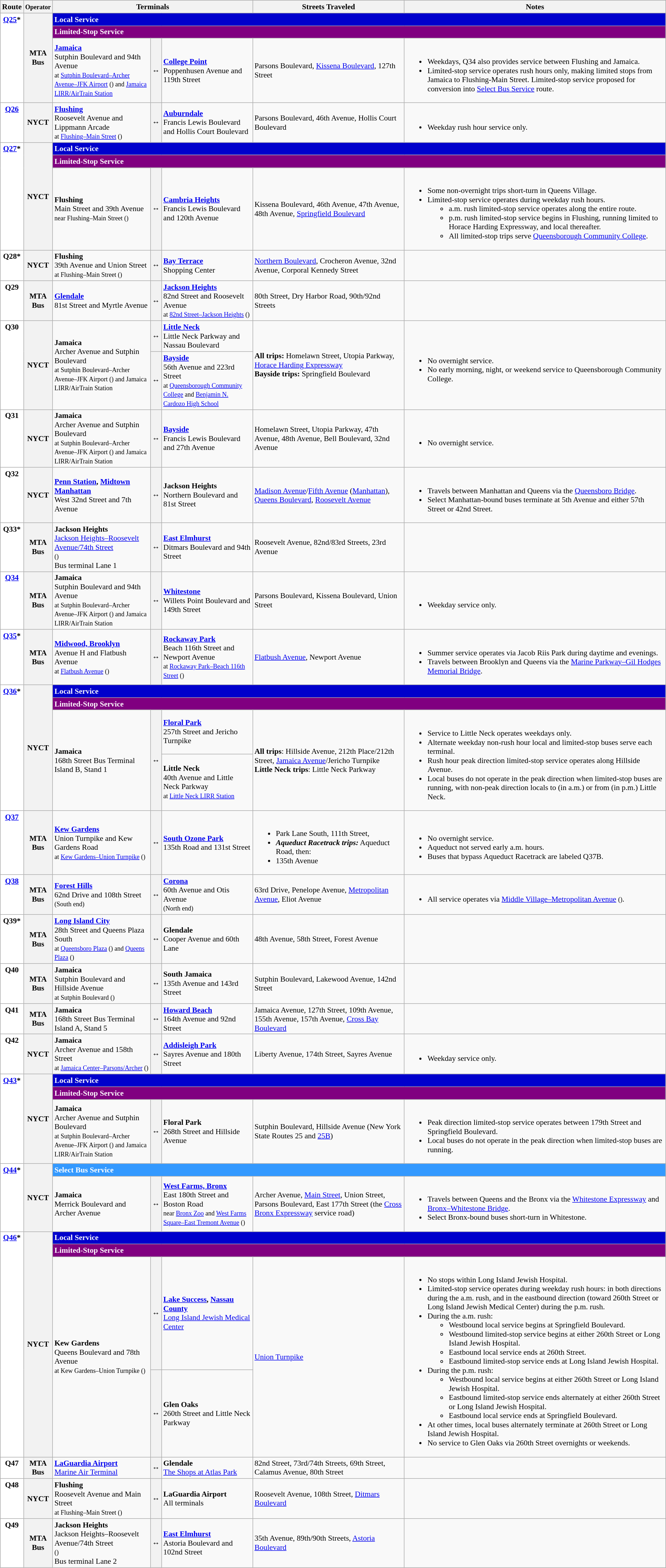<table class="wikitable" style="font-size: 90%;" |>
<tr>
<th>Route</th>
<th><small>Operator</small></th>
<th colspan=3>Terminals</th>
<th>Streets Traveled</th>
<th>Notes</th>
</tr>
<tr>
<th rowspan=3 style="background:white; color:black" align="center" valign=top><div><strong><a href='#'>Q25</a></strong>*</div></th>
<th rowspan=3>MTA<br>Bus</th>
<td colspan="5" style="background:#0000CC; color:white" align="left"><strong>Local Service</strong></td>
</tr>
<tr>
<td colspan="5" style="background:purple; color:white" align="left"><strong>Limited-Stop Service</strong></td>
</tr>
<tr>
<td><strong><a href='#'>Jamaica</a></strong><br>Sutphin Boulevard and 94th Avenue<br><small>at <a href='#'>Sutphin Boulevard–Archer Avenue–JFK Airport</a> () and <a href='#'>Jamaica LIRR/AirTrain Station</a></small></td>
<th><div>↔</div></th>
<td><strong><a href='#'>College Point</a></strong><br>Poppenhusen Avenue and 119th Street</td>
<td>Parsons Boulevard, <a href='#'>Kissena Boulevard</a>, 127th Street</td>
<td><br><ul><li>Weekdays, Q34 also provides service between Flushing and Jamaica.</li><li>Limited-stop service operates rush hours only, making limited stops from Jamaica to Flushing-Main Street. Limited-stop service proposed for conversion into <a href='#'>Select Bus Service</a> route.</li></ul></td>
</tr>
<tr>
<th style="background:white; color:black" align="center" valign=top><div><a href='#'>Q26</a></div></th>
<th>NYCT</th>
<td><strong><a href='#'>Flushing</a></strong><br>Roosevelt Avenue and Lippmann Arcade<br><small>at <a href='#'>Flushing–Main Street</a> ()</small></td>
<th><div>↔</div></th>
<td><strong><a href='#'>Auburndale</a></strong><br>Francis Lewis Boulevard and Hollis Court Boulevard</td>
<td>Parsons Boulevard, 46th Avenue, Hollis Court Boulevard</td>
<td><br><ul><li>Weekday rush hour service only.</li></ul></td>
</tr>
<tr>
<th rowspan=3 style="background:white; color:black" align="center" valign=top><div><a href='#'>Q27</a>*</div></th>
<th rowspan=3>NYCT</th>
<td colspan="5" style="background:#0000CC; color:white" align="left"><strong>Local Service</strong></td>
</tr>
<tr>
<td colspan="5" style="background:purple; color:white" align="left"><strong>Limited-Stop Service</strong></td>
</tr>
<tr>
<td><strong>Flushing</strong><br>Main Street and 39th Avenue<br><small>near Flushing–Main Street ()</small></td>
<th><div>↔</div></th>
<td><strong><a href='#'>Cambria Heights</a></strong><br>Francis Lewis Boulevard and 120th Avenue</td>
<td>Kissena Boulevard, 46th Avenue, 47th Avenue, 48th Avenue, <a href='#'>Springfield Boulevard</a></td>
<td><br><ul><li>Some non-overnight trips short-turn in Queens Village.</li><li>Limited-stop service operates during weekday rush hours.<ul><li>a.m. rush limited-stop service operates along the entire route.</li><li>p.m. rush limited-stop service begins in Flushing, running limited to Horace Harding Expressway, and local thereafter.</li><li>All limited-stop trips serve <a href='#'>Queensborough Community College</a>.</li></ul></li></ul></td>
</tr>
<tr>
<th style="background:white; color:black" align="center" valign=top><div>Q28*</div></th>
<th>NYCT</th>
<td><strong>Flushing</strong><br>39th Avenue and Union Street<br><small>at Flushing–Main Street ()</small></td>
<th><div>↔</div></th>
<td><strong><a href='#'>Bay Terrace</a></strong><br>Shopping Center</td>
<td><a href='#'>Northern Boulevard</a>, Crocheron Avenue, 32nd Avenue, Corporal Kennedy Street</td>
<td></td>
</tr>
<tr>
<th style="background:white; color:black" align="center" valign=top><div>Q29</div></th>
<th>MTA<br>Bus</th>
<td><strong><a href='#'>Glendale</a></strong><br>81st Street and Myrtle Avenue</td>
<th><div>↔</div></th>
<td><strong><a href='#'>Jackson Heights</a></strong><br>82nd Street and Roosevelt Avenue<br><small>at <a href='#'>82nd Street–Jackson Heights</a> ()</small></td>
<td>80th Street, Dry Harbor Road, 90th/92nd Streets</td>
<td></td>
</tr>
<tr>
<th rowspan=2 style="background:white; color:black" align="center" valign=top><div>Q30</div></th>
<th rowspan=2>NYCT</th>
<td rowspan=2><strong>Jamaica</strong><br>Archer Avenue and Sutphin Boulevard<br><small>at Sutphin Boulevard–Archer Avenue–JFK Airport () and Jamaica LIRR/AirTrain Station</small></td>
<th><div>↔</div></th>
<td><strong><a href='#'>Little Neck</a></strong><br>Little Neck Parkway and Nassau Boulevard</td>
<td rowspan=2><strong>All trips:</strong> Homelawn Street, Utopia Parkway, <a href='#'>Horace Harding Expressway</a><br><strong>Bayside trips:</strong> Springfield Boulevard</td>
<td rowspan=2><br><ul><li>No overnight service.</li><li>No early morning, night, or weekend service to Queensborough Community College.</li></ul></td>
</tr>
<tr>
<th><span>↔</span></th>
<td><strong><a href='#'>Bayside</a></strong><br>56th Avenue and 223rd Street<br><small>at <a href='#'>Queensborough Community College</a> and <a href='#'>Benjamin N. Cardozo High School</a></small></td>
</tr>
<tr>
<th style="background:white; color:black" align="center" valign=top><div>Q31</div></th>
<th>NYCT</th>
<td><strong>Jamaica</strong><br>Archer Avenue and Sutphin Boulevard<br><small>at Sutphin Boulevard–Archer Avenue–JFK Airport () and Jamaica LIRR/AirTrain Station</small></td>
<th><div>↔</div></th>
<td><strong><a href='#'>Bayside</a></strong><br>Francis Lewis Boulevard and 27th Avenue</td>
<td>Homelawn Street, Utopia Parkway, 47th Avenue, 48th Avenue, Bell Boulevard, 32nd Avenue</td>
<td><br><ul><li>No overnight service.</li></ul></td>
</tr>
<tr>
<th style="background:white; color:black" align="center" valign=top><div>Q32</div></th>
<th>NYCT</th>
<td><strong><a href='#'>Penn Station</a>, <a href='#'>Midtown Manhattan</a></strong><br>West 32nd Street and 7th Avenue</td>
<th><div>↔</div></th>
<td><strong>Jackson Heights</strong><br>Northern Boulevard and 81st Street</td>
<td><a href='#'>Madison Avenue</a>/<a href='#'>Fifth Avenue</a> (<a href='#'>Manhattan</a>), <a href='#'>Queens Boulevard</a>, <a href='#'>Roosevelt Avenue</a></td>
<td><br><ul><li>Travels between Manhattan and Queens via the <a href='#'>Queensboro Bridge</a>.</li><li>Select Manhattan-bound buses terminate at 5th Avenue and either 57th Street or 42nd Street.</li></ul></td>
</tr>
<tr>
<th style="background:white; color:black" align="center" valign=top><div>Q33*</div></th>
<th>MTA<br>Bus</th>
<td><strong>Jackson Heights</strong><br><a href='#'>Jackson Heights–Roosevelt Avenue/74th Street</a><br><small>()</small><br>Bus terminal Lane 1</td>
<th><div>↔</div></th>
<td><strong><a href='#'>East Elmhurst</a></strong><br>Ditmars Boulevard and 94th Street</td>
<td>Roosevelt Avenue, 82nd/83rd Streets, 23rd Avenue</td>
<td></td>
</tr>
<tr>
<th style="background:white; color:black" align="center" valign=top><div><strong><a href='#'>Q34</a></strong></div></th>
<th>MTA<br>Bus</th>
<td><strong>Jamaica</strong><br>Sutphin Boulevard and 94th Avenue<br><small>at Sutphin Boulevard–Archer Avenue–JFK Airport () and Jamaica LIRR/AirTrain Station</small></td>
<th><div>↔</div></th>
<td><strong><a href='#'>Whitestone</a></strong><br>Willets Point Boulevard and 149th Street</td>
<td>Parsons Boulevard, Kissena Boulevard, Union Street</td>
<td><br><ul><li>Weekday service only.</li></ul></td>
</tr>
<tr>
<th style="background:white; color:black" align="center" valign=top><div><a href='#'>Q35</a>*</div></th>
<th>MTA<br>Bus</th>
<td><strong><a href='#'>Midwood, Brooklyn</a></strong><br>Avenue H and Flatbush Avenue<br><small>at <a href='#'>Flatbush Avenue</a> ()</small></td>
<th><div>↔</div></th>
<td><strong><a href='#'>Rockaway Park</a></strong><br>Beach 116th Street and Newport Avenue<br><small>at <a href='#'>Rockaway Park–Beach 116th Street</a> ()</small></td>
<td><a href='#'>Flatbush Avenue</a>, Newport Avenue</td>
<td><br><ul><li>Summer service operates via Jacob Riis Park during daytime and evenings.</li><li>Travels between Brooklyn and Queens via the <a href='#'>Marine Parkway–Gil Hodges Memorial Bridge</a>.</li></ul></td>
</tr>
<tr>
<th rowspan=4 style="background:white; color:black" align="center" valign=top><div><a href='#'>Q36</a>*</div></th>
<th rowspan=4>NYCT</th>
<td colspan="5" style="background:#0000CC; color:white" align="left"><strong>Local Service</strong></td>
</tr>
<tr>
<td colspan="5" style="background:purple; color:white" align="left"><strong>Limited-Stop Service</strong></td>
</tr>
<tr>
<td rowspan=2><strong>Jamaica</strong><br>168th Street Bus Terminal<br>Island B, Stand 1</td>
<th rowspan=2><div>↔</div></th>
<td><strong><a href='#'>Floral Park</a></strong><br>257th Street and Jericho Turnpike</td>
<td rowspan=2><strong>All trips</strong>: Hillside Avenue, 212th Place/212th Street, <a href='#'>Jamaica Avenue</a>/Jericho Turnpike<br><strong>Little Neck trips</strong>: Little Neck Parkway</td>
<td rowspan=2><br><ul><li>Service to Little Neck operates weekdays only.</li><li>Alternate weekday non-rush hour local and limited-stop buses serve each terminal.</li><li>Rush hour peak direction limited-stop service operates along Hillside Avenue.</li><li>Local buses do not operate in the peak direction when limited-stop buses are running, with non-peak direction locals to (in a.m.) or from (in p.m.) Little Neck.</li></ul></td>
</tr>
<tr>
<td><strong>Little Neck</strong><br>40th Avenue and Little Neck Parkway<br><small>at <a href='#'>Little Neck LIRR Station</a></small></td>
</tr>
<tr>
<th style="background:white; color:black" align="center" valign=top><div><a href='#'>Q37</a></div></th>
<th>MTA<br>Bus</th>
<td><strong><a href='#'>Kew Gardens</a></strong><br>Union Turnpike and Kew Gardens Road<br><small>at <a href='#'>Kew Gardens–Union Turnpike</a> ()</small></td>
<th><div>↔</div></th>
<td><strong><a href='#'>South Ozone Park</a></strong><br>135th Road and 131st Street</td>
<td><br><ul><li>Park Lane South, 111th Street,</li><li><strong><em>Aqueduct Racetrack trips:</em></strong> Aqueduct Road, then:</li><li>135th Avenue</li></ul></td>
<td><br><ul><li>No overnight service.</li><li>Aqueduct not served early a.m. hours.</li><li>Buses that bypass Aqueduct Racetrack are labeled Q37B.</li></ul></td>
</tr>
<tr>
<th style="background:white; color:black" align="center" valign=top><div><a href='#'>Q38</a></div></th>
<th>MTA<br>Bus</th>
<td><strong><a href='#'>Forest Hills</a></strong><br>62nd Drive and 108th Street<br><small>(South end) </small></td>
<th><div>↔</div></th>
<td><strong><a href='#'>Corona</a></strong><br>60th Avenue and Otis Avenue<br><small>(North end) </small></td>
<td>63rd Drive, Penelope Avenue, <a href='#'>Metropolitan Avenue</a>, Eliot Avenue</td>
<td><br><ul><li>All service operates via <a href='#'>Middle Village–Metropolitan Avenue</a> <small>()</small>.</li></ul></td>
</tr>
<tr>
<th style="background:white; color:black" align="center" valign=top><div>Q39*</div></th>
<th>MTA<br>Bus</th>
<td><strong><a href='#'>Long Island City</a></strong><br>28th Street and Queens Plaza South<br><small>at <a href='#'>Queensboro Plaza</a> () and <a href='#'>Queens Plaza</a> ()</small></td>
<th><div>↔</div></th>
<td><strong>Glendale</strong><br>Cooper Avenue and 60th Lane</td>
<td>48th Avenue, 58th Street, Forest Avenue</td>
<td></td>
</tr>
<tr>
<th style="background:white; color:black" align="center" valign=top><div>Q40</div></th>
<th>MTA<br>Bus</th>
<td><strong>Jamaica</strong><br>Sutphin Boulevard and Hillside Avenue<br><small>at Sutphin Boulevard ()</small></td>
<th><div>↔</div></th>
<td><strong>South Jamaica</strong><br>135th Avenue and 143rd Street</td>
<td>Sutphin Boulevard, Lakewood Avenue, 142nd Street</td>
<td></td>
</tr>
<tr>
<th style="background:white; color:black" align="center" valign=top><div>Q41</div></th>
<th>MTA<br>Bus</th>
<td><strong>Jamaica</strong><br>168th Street Bus Terminal<br>Island A, Stand 5</td>
<th><div>↔</div></th>
<td><strong><a href='#'>Howard Beach</a></strong><br>164th Avenue and 92nd Street</td>
<td>Jamaica Avenue, 127th Street, 109th Avenue, 155th Avenue, 157th Avenue, <a href='#'>Cross Bay Boulevard</a></td>
<td></td>
</tr>
<tr>
<th style="background:white; color:black" align="center" valign=top><div>Q42</div></th>
<th>NYCT</th>
<td><strong>Jamaica</strong><br>Archer Avenue and 158th Street<br><small>at <a href='#'>Jamaica Center–Parsons/Archer</a> ()</small></td>
<th><div>↔</div></th>
<td><strong><a href='#'>Addisleigh Park</a></strong><br>Sayres Avenue and 180th Street</td>
<td>Liberty Avenue, 174th Street, Sayres Avenue</td>
<td><br><ul><li>Weekday service only.</li></ul></td>
</tr>
<tr>
<th rowspan=3 style="background:white; color:black" align="center" valign=top><div><a href='#'>Q43</a>*</div></th>
<th rowspan=3>NYCT</th>
<td colspan="5" style="background:#0000CC; color:white" align="left"><strong>Local Service</strong></td>
</tr>
<tr>
<td colspan="5" style="background:purple; color:white" align="left"><strong>Limited-Stop Service</strong></td>
</tr>
<tr>
<td><strong>Jamaica</strong><br>Archer Avenue and Sutphin Boulevard<br><small>at Sutphin Boulevard–Archer Avenue–JFK Airport () and Jamaica LIRR/AirTrain Station</small></td>
<th><div>↔</div></th>
<td><strong>Floral Park</strong><br>268th Street and Hillside Avenue</td>
<td>Sutphin Boulevard, Hillside Avenue (New York State Routes 25 and <a href='#'>25B</a>)</td>
<td><br><ul><li>Peak direction limited-stop service operates between 179th Street and Springfield Boulevard.</li><li>Local buses do not operate in the peak direction when limited-stop buses are running.</li></ul></td>
</tr>
<tr>
<th rowspan=2 style="background:white; color:black" align="center" valign=top><div><a href='#'>Q44</a>*</div></th>
<th rowspan=2>NYCT</th>
<td colspan="5" style="background:#39f; color:white" align="left"><strong>Select Bus Service</strong></td>
</tr>
<tr>
<td><strong>Jamaica</strong><br>Merrick Boulevard and Archer Avenue</td>
<th><div>↔</div></th>
<td><strong><a href='#'>West Farms, Bronx</a></strong><br>East 180th Street and Boston Road<br><small>near <a href='#'>Bronx Zoo</a> and <a href='#'>West Farms Square–East Tremont Avenue</a> ()</small></td>
<td>Archer Avenue, <a href='#'>Main Street</a>, Union Street, Parsons Boulevard, East 177th Street (the <a href='#'>Cross Bronx Expressway</a> service road)</td>
<td><br><ul><li>Travels between Queens and the Bronx via the <a href='#'>Whitestone Expressway</a> and <a href='#'>Bronx–Whitestone Bridge</a>.</li><li>Select Bronx-bound buses short-turn in Whitestone.</li></ul></td>
</tr>
<tr>
<th rowspan=4 style="background:white; color:black" align="center" valign=top><div><strong><a href='#'>Q46</a></strong>*</div></th>
<th rowspan=4>NYCT</th>
<td colspan="5" style="background:#0000CC; color:white" align="left"><strong>Local Service</strong></td>
</tr>
<tr>
<td colspan="5" style="background:purple; color:white" align="left"><strong>Limited-Stop Service</strong></td>
</tr>
<tr>
<td rowspan=2><strong>Kew Gardens</strong><br>Queens Boulevard and 78th Avenue<br><small>at Kew Gardens–Union Turnpike ()</small></td>
<th><div>↔</div></th>
<td><strong><a href='#'>Lake Success</a>, <a href='#'>Nassau County</a></strong><br><a href='#'>Long Island Jewish Medical Center</a></td>
<td rowspan=2><a href='#'>Union Turnpike</a></td>
<td rowspan=2><br><ul><li>No stops within Long Island Jewish Hospital.</li><li>Limited-stop service operates during weekday rush hours: in both directions during the a.m. rush, and in the eastbound direction (toward 260th Street or Long Island Jewish Medical Center) during the p.m. rush.</li><li>During the a.m. rush:<ul><li>Westbound local service begins at Springfield Boulevard.</li><li>Westbound limited-stop service begins at either 260th Street or Long Island Jewish Hospital.</li><li>Eastbound local service ends at 260th Street.</li><li>Eastbound limited-stop service ends at Long Island Jewish Hospital.</li></ul></li><li>During the p.m. rush:<ul><li>Westbound local service begins at either 260th Street or Long Island Jewish Hospital.</li><li>Eastbound limited-stop service ends alternately at either 260th Street or Long Island Jewish Hospital.</li><li>Eastbound local service ends at Springfield Boulevard.</li></ul></li><li>At other times, local buses alternately terminate at 260th Street or Long Island Jewish Hospital.</li><li>No service to Glen Oaks via 260th Street overnights or weekends.</li></ul></td>
</tr>
<tr>
<th><span>↔</span></th>
<td><strong>Glen Oaks</strong><br>260th Street and Little Neck Parkway</td>
</tr>
<tr>
<th style="background:white; color:black" align="center" valign=top><div>Q47</div></th>
<th>MTA<br>Bus</th>
<td><strong><a href='#'>LaGuardia Airport</a></strong><br><a href='#'>Marine Air Terminal</a></td>
<th><div>↔</div></th>
<td><strong>Glendale</strong><br><a href='#'>The Shops at Atlas Park</a></td>
<td>82nd Street, 73rd/74th Streets, 69th Street, Calamus Avenue, 80th Street</td>
<td></td>
</tr>
<tr>
<th style="background:white; color:black" align="center" valign=top><div>Q48</div></th>
<th>NYCT</th>
<td><strong>Flushing</strong><br>Roosevelt Avenue and Main Street<br><small>at Flushing–Main Street ()</small></td>
<th><div>↔</div></th>
<td><strong>LaGuardia Airport</strong><br>All terminals</td>
<td>Roosevelt Avenue, 108th Street, <a href='#'>Ditmars Boulevard</a></td>
<td></td>
</tr>
<tr>
<th style="background:white; color:black" align="center" valign=top><div>Q49</div></th>
<th>MTA<br>Bus</th>
<td><strong>Jackson Heights</strong><br>Jackson Heights–Roosevelt Avenue/74th Street<br><small>()</small><br>Bus terminal Lane 2</td>
<th><div>↔</div></th>
<td><strong><a href='#'>East Elmhurst</a></strong><br>Astoria Boulevard and 102nd Street</td>
<td>35th Avenue, 89th/90th Streets, <a href='#'>Astoria Boulevard</a></td>
<td></td>
</tr>
</table>
